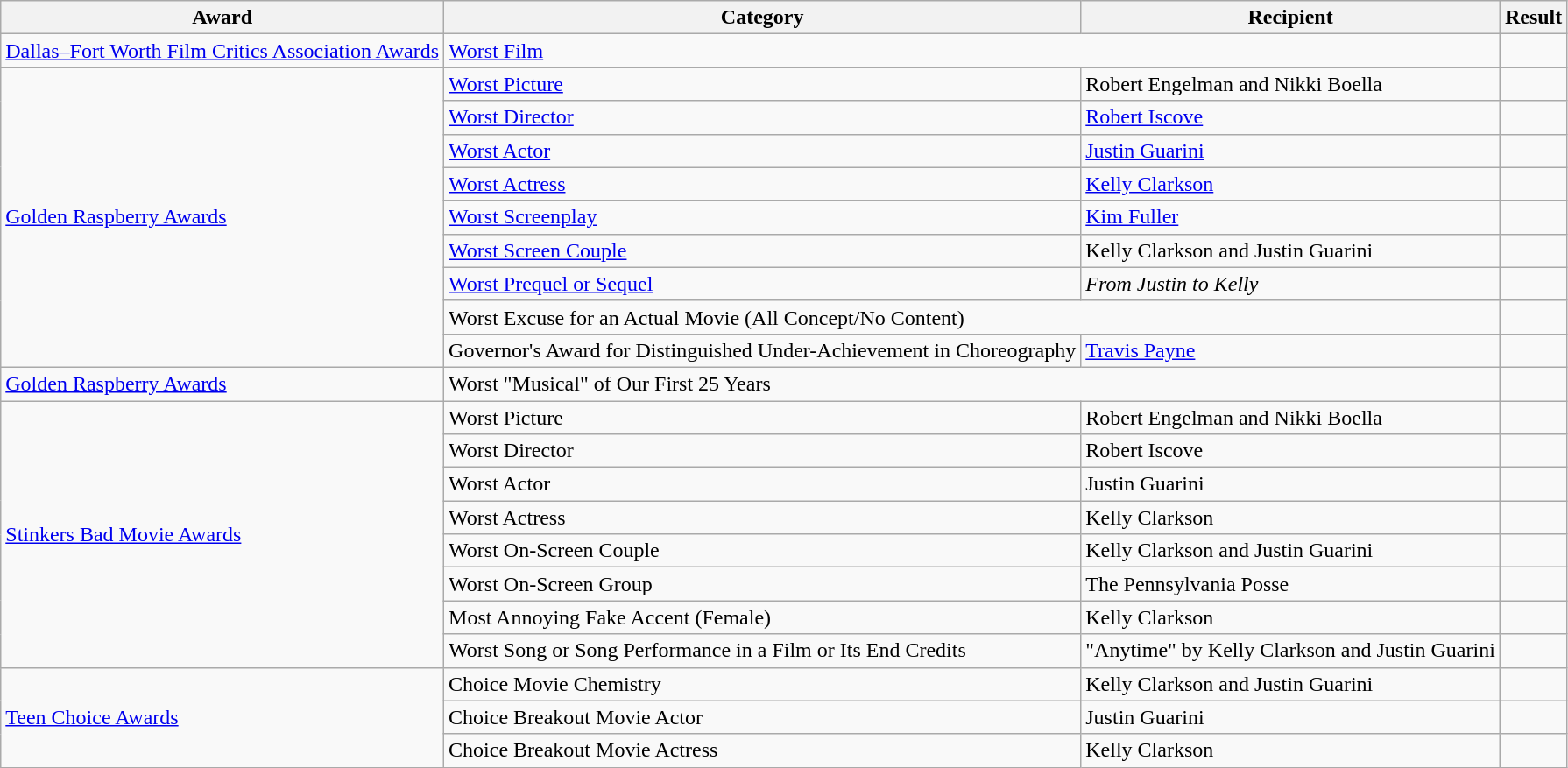<table class="wikitable">
<tr>
<th>Award</th>
<th>Category</th>
<th>Recipient</th>
<th>Result</th>
</tr>
<tr>
<td><a href='#'>Dallas–Fort Worth Film Critics Association Awards</a></td>
<td colspan="2"><a href='#'>Worst Film</a></td>
<td></td>
</tr>
<tr>
<td rowspan="9"><a href='#'>Golden Raspberry Awards </a></td>
<td><a href='#'>Worst Picture</a></td>
<td>Robert Engelman and Nikki Boella</td>
<td></td>
</tr>
<tr>
<td><a href='#'>Worst Director</a></td>
<td><a href='#'>Robert Iscove</a></td>
<td></td>
</tr>
<tr>
<td><a href='#'>Worst Actor</a></td>
<td><a href='#'>Justin Guarini</a></td>
<td></td>
</tr>
<tr>
<td><a href='#'>Worst Actress</a></td>
<td><a href='#'>Kelly Clarkson</a></td>
<td></td>
</tr>
<tr>
<td><a href='#'>Worst Screenplay</a></td>
<td><a href='#'>Kim Fuller</a></td>
<td></td>
</tr>
<tr>
<td><a href='#'>Worst Screen Couple</a></td>
<td>Kelly Clarkson and Justin Guarini</td>
<td></td>
</tr>
<tr>
<td><a href='#'>Worst Prequel or Sequel</a></td>
<td><em>From Justin to Kelly</em> </td>
<td></td>
</tr>
<tr>
<td colspan="2">Worst Excuse for an Actual Movie (All Concept/No Content)</td>
<td></td>
</tr>
<tr>
<td>Governor's Award for Distinguished Under-Achievement in Choreography</td>
<td><a href='#'>Travis Payne</a></td>
<td></td>
</tr>
<tr>
<td><a href='#'>Golden Raspberry Awards </a></td>
<td colspan="2">Worst "Musical" of Our First 25 Years</td>
<td></td>
</tr>
<tr>
<td rowspan="8"><a href='#'>Stinkers Bad Movie Awards</a></td>
<td>Worst Picture</td>
<td>Robert Engelman and Nikki Boella</td>
<td></td>
</tr>
<tr>
<td>Worst Director</td>
<td>Robert Iscove</td>
<td></td>
</tr>
<tr>
<td>Worst Actor</td>
<td>Justin Guarini</td>
<td></td>
</tr>
<tr>
<td>Worst Actress</td>
<td>Kelly Clarkson</td>
<td></td>
</tr>
<tr>
<td>Worst On-Screen Couple</td>
<td>Kelly Clarkson and Justin Guarini</td>
<td></td>
</tr>
<tr>
<td>Worst On-Screen Group</td>
<td>The Pennsylvania Posse</td>
<td></td>
</tr>
<tr>
<td>Most Annoying Fake Accent (Female)</td>
<td>Kelly Clarkson</td>
<td></td>
</tr>
<tr>
<td>Worst Song or Song Performance in a Film or Its End Credits</td>
<td>"Anytime" by Kelly Clarkson and Justin Guarini</td>
<td></td>
</tr>
<tr>
<td rowspan="3"><a href='#'>Teen Choice Awards</a></td>
<td>Choice Movie Chemistry</td>
<td>Kelly Clarkson and Justin Guarini</td>
<td></td>
</tr>
<tr>
<td>Choice Breakout Movie Actor</td>
<td>Justin Guarini</td>
<td></td>
</tr>
<tr>
<td>Choice Breakout Movie Actress</td>
<td>Kelly Clarkson</td>
<td></td>
</tr>
</table>
